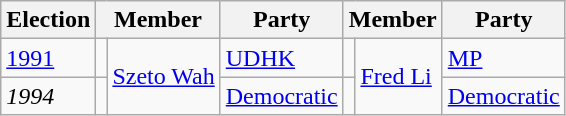<table class="wikitable">
<tr>
<th>Election</th>
<th colspan="2">Member</th>
<th>Party</th>
<th colspan="2">Member</th>
<th>Party</th>
</tr>
<tr>
<td><a href='#'>1991</a></td>
<td bgcolor=></td>
<td rowspan="2"><a href='#'>Szeto Wah</a></td>
<td><a href='#'>UDHK</a></td>
<td bgcolor=></td>
<td rowspan="2"><a href='#'>Fred Li</a></td>
<td><a href='#'>MP</a></td>
</tr>
<tr>
<td><em>1994</em></td>
<td bgcolor=></td>
<td><a href='#'>Democratic</a></td>
<td bgcolor=></td>
<td><a href='#'>Democratic</a></td>
</tr>
</table>
